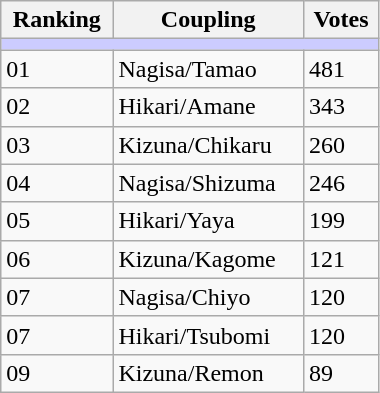<table class="wikitable" width="20%">
<tr>
<th>Ranking</th>
<th>Coupling</th>
<th>Votes</th>
</tr>
<tr>
<td colspan="5" bgcolor="#CCCCFF"></td>
</tr>
<tr>
<td>01</td>
<td>Nagisa/Tamao</td>
<td>481</td>
</tr>
<tr>
<td>02</td>
<td>Hikari/Amane</td>
<td>343</td>
</tr>
<tr>
<td>03</td>
<td>Kizuna/Chikaru</td>
<td>260</td>
</tr>
<tr>
<td>04</td>
<td>Nagisa/Shizuma</td>
<td>246</td>
</tr>
<tr>
<td>05</td>
<td>Hikari/Yaya</td>
<td>199</td>
</tr>
<tr>
<td>06</td>
<td>Kizuna/Kagome</td>
<td>121</td>
</tr>
<tr>
<td>07</td>
<td>Nagisa/Chiyo</td>
<td>120</td>
</tr>
<tr>
<td>07</td>
<td>Hikari/Tsubomi</td>
<td>120</td>
</tr>
<tr>
<td>09</td>
<td>Kizuna/Remon</td>
<td>89</td>
</tr>
</table>
